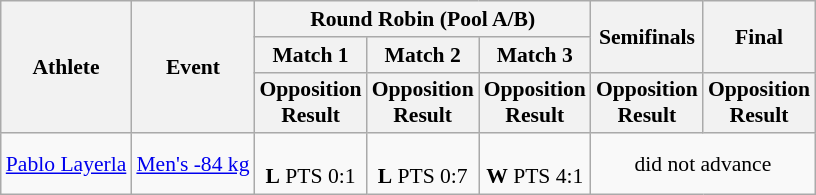<table class="wikitable" border="1" style="font-size:90%">
<tr>
<th rowspan=3>Athlete</th>
<th rowspan=3>Event</th>
<th colspan=3>Round Robin (Pool A/B)</th>
<th rowspan=2>Semifinals</th>
<th rowspan=2>Final</th>
</tr>
<tr>
<th>Match 1</th>
<th>Match 2</th>
<th>Match 3</th>
</tr>
<tr>
<th>Opposition<br>Result</th>
<th>Opposition<br>Result</th>
<th>Opposition<br>Result</th>
<th>Opposition<br>Result</th>
<th>Opposition<br>Result</th>
</tr>
<tr>
<td><a href='#'>Pablo Layerla</a></td>
<td><a href='#'>Men's -84 kg</a></td>
<td align=center><br><strong>L</strong> PTS 0:1</td>
<td align=center><br><strong>L</strong> PTS 0:7</td>
<td align=center><br><strong>W</strong> PTS 4:1</td>
<td align="center" colspan="7">did not advance</td>
</tr>
</table>
